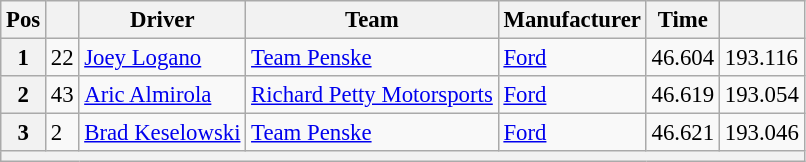<table class="wikitable" style="font-size:95%">
<tr>
<th>Pos</th>
<th></th>
<th>Driver</th>
<th>Team</th>
<th>Manufacturer</th>
<th>Time</th>
<th></th>
</tr>
<tr>
<th>1</th>
<td>22</td>
<td><a href='#'>Joey Logano</a></td>
<td><a href='#'>Team Penske</a></td>
<td><a href='#'>Ford</a></td>
<td>46.604</td>
<td>193.116</td>
</tr>
<tr>
<th>2</th>
<td>43</td>
<td><a href='#'>Aric Almirola</a></td>
<td><a href='#'>Richard Petty Motorsports</a></td>
<td><a href='#'>Ford</a></td>
<td>46.619</td>
<td>193.054</td>
</tr>
<tr>
<th>3</th>
<td>2</td>
<td><a href='#'>Brad Keselowski</a></td>
<td><a href='#'>Team Penske</a></td>
<td><a href='#'>Ford</a></td>
<td>46.621</td>
<td>193.046</td>
</tr>
<tr>
<th colspan="7"></th>
</tr>
</table>
